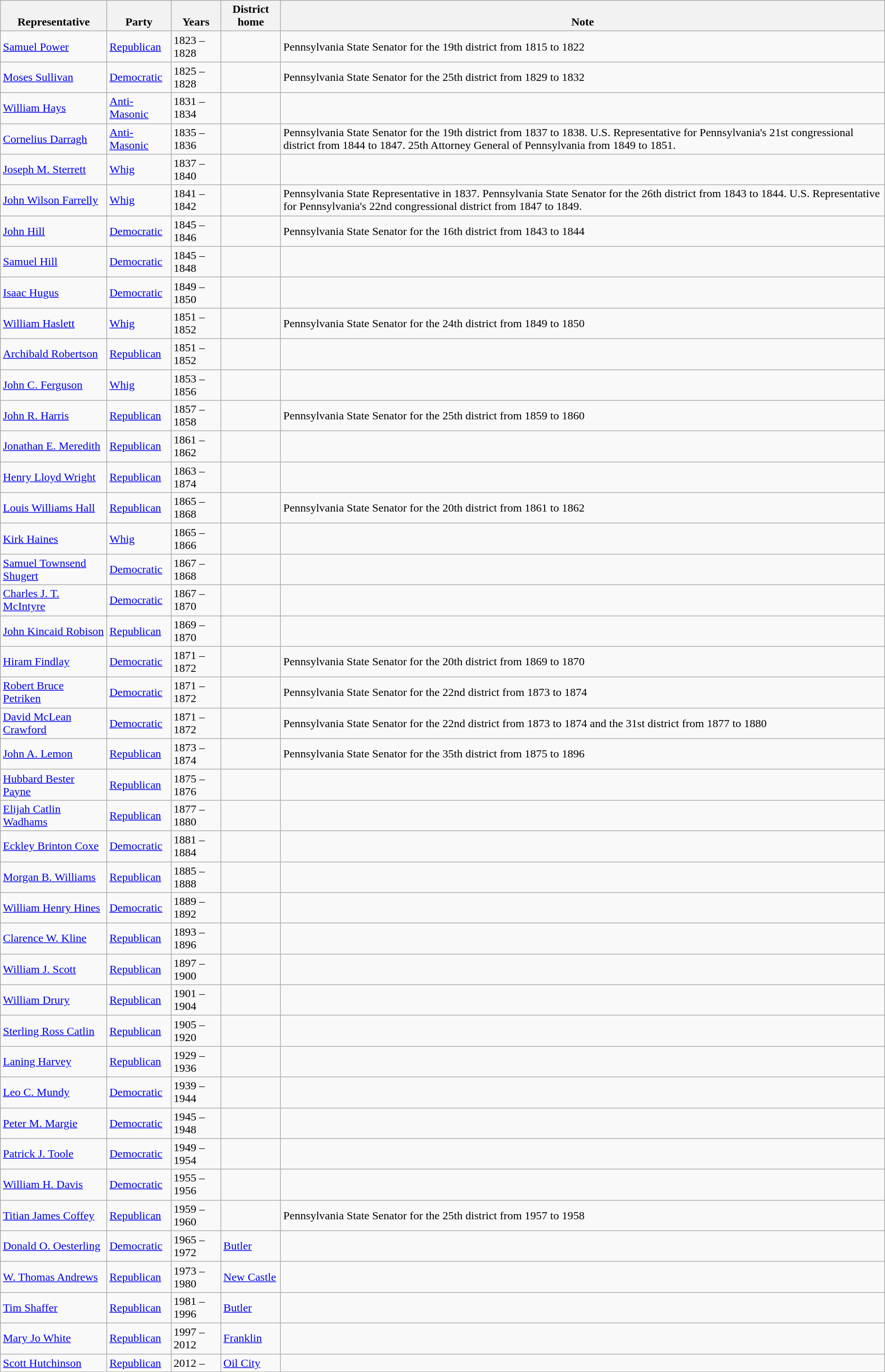<table class=wikitable>
<tr valign=bottom>
<th>Representative</th>
<th>Party</th>
<th>Years</th>
<th>District home</th>
<th>Note</th>
</tr>
<tr>
<td><a href='#'>Samuel Power</a></td>
<td><a href='#'>Republican</a></td>
<td>1823 – 1828</td>
<td></td>
<td>Pennsylvania State Senator for the 19th district from 1815 to 1822</td>
</tr>
<tr>
<td><a href='#'>Moses Sullivan</a></td>
<td><a href='#'>Democratic</a></td>
<td>1825 – 1828</td>
<td></td>
<td>Pennsylvania State Senator for the 25th district from 1829 to 1832</td>
</tr>
<tr>
<td><a href='#'>William Hays</a></td>
<td><a href='#'>Anti-Masonic</a></td>
<td>1831 – 1834</td>
<td></td>
<td></td>
</tr>
<tr>
<td><a href='#'>Cornelius Darragh</a></td>
<td><a href='#'>Anti-Masonic</a></td>
<td>1835 – 1836</td>
<td></td>
<td>Pennsylvania State Senator for the 19th district from 1837 to 1838. U.S. Representative for Pennsylvania's 21st congressional district from 1844 to 1847. 25th Attorney General of Pennsylvania from 1849 to 1851.</td>
</tr>
<tr>
<td><a href='#'>Joseph M. Sterrett</a></td>
<td><a href='#'>Whig</a></td>
<td>1837 – 1840</td>
<td></td>
<td></td>
</tr>
<tr>
<td><a href='#'>John Wilson Farrelly</a></td>
<td><a href='#'>Whig</a></td>
<td>1841 – 1842</td>
<td></td>
<td>Pennsylvania State Representative in 1837.  Pennsylvania State Senator for the 26th district from 1843 to 1844.  U.S. Representative for Pennsylvania's 22nd congressional district from 1847 to 1849.</td>
</tr>
<tr>
<td><a href='#'>John Hill</a></td>
<td><a href='#'>Democratic</a></td>
<td>1845 – 1846</td>
<td></td>
<td>Pennsylvania State Senator for the 16th district from 1843 to 1844</td>
</tr>
<tr>
<td><a href='#'>Samuel Hill</a></td>
<td><a href='#'>Democratic</a></td>
<td>1845 – 1848</td>
<td></td>
<td></td>
</tr>
<tr>
<td><a href='#'>Isaac Hugus</a></td>
<td><a href='#'>Democratic</a></td>
<td>1849 – 1850</td>
<td></td>
<td></td>
</tr>
<tr>
<td><a href='#'>William Haslett</a></td>
<td><a href='#'>Whig</a></td>
<td>1851 – 1852</td>
<td></td>
<td>Pennsylvania State Senator for the 24th district from 1849 to 1850</td>
</tr>
<tr>
<td><a href='#'>Archibald Robertson</a></td>
<td><a href='#'>Republican</a></td>
<td>1851 – 1852</td>
<td></td>
<td></td>
</tr>
<tr>
<td><a href='#'>John C. Ferguson</a></td>
<td><a href='#'>Whig</a></td>
<td>1853 – 1856</td>
<td></td>
<td></td>
</tr>
<tr>
<td><a href='#'>John R. Harris</a></td>
<td><a href='#'>Republican</a></td>
<td>1857 – 1858</td>
<td></td>
<td>Pennsylvania State Senator for the 25th district from 1859 to 1860</td>
</tr>
<tr>
<td><a href='#'>Jonathan E. Meredith</a></td>
<td><a href='#'>Republican</a></td>
<td>1861 – 1862</td>
<td></td>
<td></td>
</tr>
<tr>
<td><a href='#'>Henry Lloyd Wright</a></td>
<td><a href='#'>Republican</a></td>
<td>1863 – 1874</td>
<td></td>
<td></td>
</tr>
<tr>
<td><a href='#'>Louis Williams Hall</a></td>
<td><a href='#'>Republican</a></td>
<td>1865 – 1868</td>
<td></td>
<td>Pennsylvania State Senator for the 20th district from 1861 to 1862</td>
</tr>
<tr>
<td><a href='#'>Kirk Haines</a></td>
<td><a href='#'>Whig</a></td>
<td>1865 – 1866</td>
<td></td>
<td></td>
</tr>
<tr>
<td><a href='#'>Samuel Townsend Shugert</a></td>
<td><a href='#'>Democratic</a></td>
<td>1867 – 1868</td>
<td></td>
<td></td>
</tr>
<tr>
<td><a href='#'>Charles J. T. McIntyre</a></td>
<td><a href='#'>Democratic</a></td>
<td>1867 – 1870</td>
<td></td>
<td></td>
</tr>
<tr>
<td><a href='#'>John Kincaid Robison</a></td>
<td><a href='#'>Republican</a></td>
<td>1869 – 1870</td>
<td></td>
<td></td>
</tr>
<tr>
<td><a href='#'>Hiram Findlay</a></td>
<td><a href='#'>Democratic</a></td>
<td>1871 – 1872</td>
<td></td>
<td>Pennsylvania State Senator for the 20th district from 1869 to 1870</td>
</tr>
<tr>
<td><a href='#'>Robert Bruce Petriken</a></td>
<td><a href='#'>Democratic</a></td>
<td>1871 – 1872</td>
<td></td>
<td>Pennsylvania State Senator for the 22nd district from 1873 to 1874</td>
</tr>
<tr>
<td><a href='#'>David McLean Crawford</a></td>
<td><a href='#'>Democratic</a></td>
<td>1871 – 1872</td>
<td></td>
<td>Pennsylvania State Senator for the 22nd district from 1873 to 1874 and the 31st district from 1877 to 1880</td>
</tr>
<tr>
<td><a href='#'>John A. Lemon</a></td>
<td><a href='#'>Republican</a></td>
<td>1873 – 1874</td>
<td></td>
<td>Pennsylvania State Senator for the 35th district from 1875 to 1896</td>
</tr>
<tr>
<td><a href='#'>Hubbard Bester Payne</a></td>
<td><a href='#'>Republican</a></td>
<td>1875 – 1876</td>
<td></td>
<td></td>
</tr>
<tr>
<td><a href='#'>Elijah Catlin Wadhams</a></td>
<td><a href='#'>Republican</a></td>
<td>1877 – 1880</td>
<td></td>
<td></td>
</tr>
<tr>
<td><a href='#'>Eckley Brinton Coxe</a></td>
<td><a href='#'>Democratic</a></td>
<td>1881 – 1884</td>
<td></td>
<td></td>
</tr>
<tr>
<td><a href='#'>Morgan B. Williams</a></td>
<td><a href='#'>Republican</a></td>
<td>1885 – 1888</td>
<td></td>
<td></td>
</tr>
<tr>
<td><a href='#'>William Henry Hines</a></td>
<td><a href='#'>Democratic</a></td>
<td>1889 – 1892</td>
<td></td>
<td></td>
</tr>
<tr>
<td><a href='#'>Clarence W. Kline</a></td>
<td><a href='#'>Republican</a></td>
<td>1893 – 1896</td>
<td></td>
<td></td>
</tr>
<tr>
<td><a href='#'>William J. Scott</a></td>
<td><a href='#'>Republican</a></td>
<td>1897 – 1900</td>
<td></td>
<td></td>
</tr>
<tr>
<td><a href='#'>William Drury</a></td>
<td><a href='#'>Republican</a></td>
<td>1901 – 1904</td>
<td></td>
<td></td>
</tr>
<tr>
<td><a href='#'>Sterling Ross Catlin</a></td>
<td><a href='#'>Republican</a></td>
<td>1905 – 1920</td>
<td></td>
<td></td>
</tr>
<tr>
<td><a href='#'>Laning Harvey</a></td>
<td><a href='#'>Republican</a></td>
<td>1929 – 1936</td>
<td></td>
<td></td>
</tr>
<tr>
<td><a href='#'>Leo C. Mundy</a></td>
<td><a href='#'>Democratic</a></td>
<td>1939 – 1944</td>
<td></td>
<td></td>
</tr>
<tr>
<td><a href='#'>Peter M. Margie</a></td>
<td><a href='#'>Democratic</a></td>
<td>1945 – 1948</td>
<td></td>
<td></td>
</tr>
<tr>
<td><a href='#'>Patrick J. Toole</a></td>
<td><a href='#'>Democratic</a></td>
<td>1949 – 1954</td>
<td></td>
<td></td>
</tr>
<tr>
<td><a href='#'>William H. Davis</a></td>
<td><a href='#'>Democratic</a></td>
<td>1955 – 1956</td>
<td></td>
<td></td>
</tr>
<tr>
<td><a href='#'>Titian James Coffey</a></td>
<td><a href='#'>Republican</a></td>
<td>1959 – 1960</td>
<td></td>
<td>Pennsylvania State Senator for the 25th district from 1957 to 1958</td>
</tr>
<tr>
<td><a href='#'>Donald O. Oesterling</a></td>
<td><a href='#'>Democratic</a></td>
<td>1965 – 1972</td>
<td><a href='#'>Butler</a></td>
<td></td>
</tr>
<tr>
<td><a href='#'>W. Thomas Andrews</a></td>
<td><a href='#'>Republican</a></td>
<td>1973 – 1980</td>
<td><a href='#'>New Castle</a></td>
<td></td>
</tr>
<tr>
<td><a href='#'>Tim Shaffer</a></td>
<td><a href='#'>Republican</a></td>
<td>1981 – 1996</td>
<td><a href='#'>Butler</a></td>
<td></td>
</tr>
<tr>
<td><a href='#'>Mary Jo White</a></td>
<td><a href='#'>Republican</a></td>
<td>1997 – 2012</td>
<td><a href='#'>Franklin</a></td>
<td></td>
</tr>
<tr>
<td><a href='#'>Scott Hutchinson</a></td>
<td><a href='#'>Republican</a></td>
<td>2012 –</td>
<td><a href='#'>Oil City</a></td>
<td></td>
</tr>
</table>
